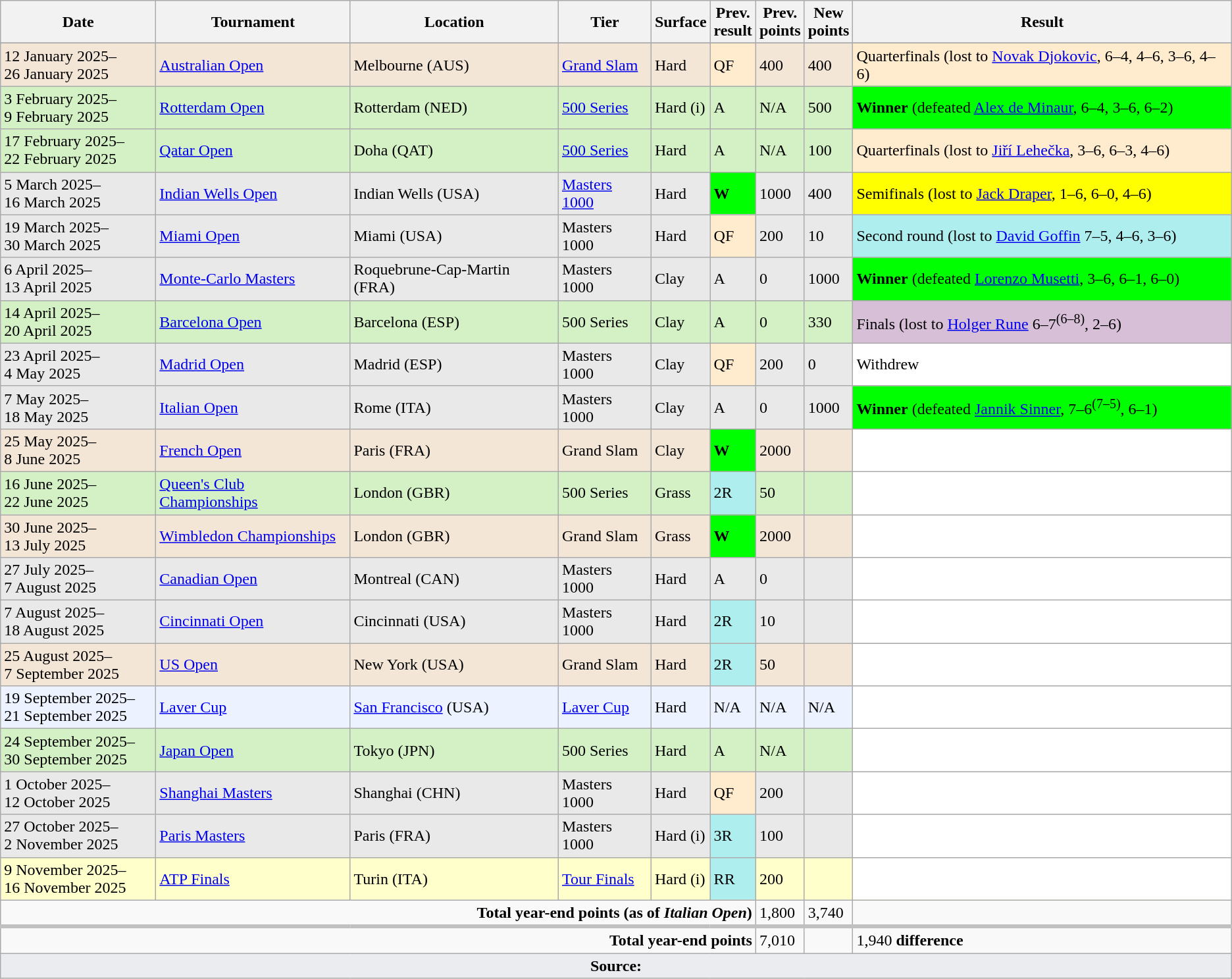<table class="wikitable" style="text-align:left">
<tr>
<th style="width:150px">Date</th>
<th>Tournament</th>
<th>Location</th>
<th>Tier</th>
<th>Surface</th>
<th>Prev.<br>result</th>
<th>Prev.<br>points</th>
<th>New<br>points</th>
<th>Result</th>
</tr>
<tr>
</tr>
<tr style="background:#F3E6D7;">
<td>12 January 2025–<br>26 January 2025</td>
<td><a href='#'>Australian Open</a></td>
<td>Melbourne (AUS)</td>
<td><a href='#'>Grand Slam</a></td>
<td>Hard</td>
<td style="background:#ffebcd;">QF</td>
<td>400</td>
<td>400</td>
<td style="background:#ffebcd;">Quarterfinals (lost to <a href='#'>Novak Djokovic</a>, 6–4, 4–6, 3–6, 4–6)</td>
</tr>
<tr style="background:#D4F1C5;">
<td>3 February 2025–<br>9 February 2025</td>
<td><a href='#'>Rotterdam Open</a></td>
<td>Rotterdam (NED)</td>
<td><a href='#'>500 Series</a></td>
<td>Hard (i)</td>
<td>A</td>
<td>N/A</td>
<td>500</td>
<td style="background:lime;"><strong>Winner</strong> (defeated <a href='#'>Alex de Minaur</a>, 6–4, 3–6, 6–2)</td>
</tr>
<tr style="background:#D4F1C5;">
<td>17 February 2025–<br>22 February 2025</td>
<td><a href='#'>Qatar Open</a></td>
<td>Doha (QAT)</td>
<td><a href='#'>500 Series</a></td>
<td>Hard</td>
<td>A</td>
<td>N/A</td>
<td>100</td>
<td style="background:#ffebcd;">Quarterfinals (lost to <a href='#'>Jiří Lehečka</a>, 3–6, 6–3, 4–6)</td>
</tr>
<tr style="background:#E9E9E9;">
<td>5 March 2025–<br>16 March 2025</td>
<td><a href='#'>Indian Wells Open</a></td>
<td>Indian Wells (USA)</td>
<td><a href='#'>Masters 1000</a></td>
<td>Hard</td>
<td bgcolor=lime><strong>W</strong></td>
<td>1000</td>
<td>400</td>
<td style="background:yellow;">Semifinals (lost to <a href='#'>Jack Draper</a>, 1–6, 6–0, 4–6)</td>
</tr>
<tr style="background:#E9E9E9;">
<td>19 March 2025–<br>30 March 2025</td>
<td><a href='#'>Miami Open</a></td>
<td>Miami (USA)</td>
<td>Masters 1000</td>
<td>Hard</td>
<td style="background:#ffebcd;">QF</td>
<td>200</td>
<td>10</td>
<td style="background:#afeeee;">Second round (lost to <a href='#'>David Goffin</a> 7–5, 4–6, 3–6)</td>
</tr>
<tr style="background:#E9E9E9;">
<td>6 April 2025–<br>13 April 2025</td>
<td><a href='#'>Monte-Carlo Masters</a></td>
<td>Roquebrune-Cap-Martin (FRA)</td>
<td>Masters 1000</td>
<td>Clay</td>
<td>A</td>
<td>0</td>
<td>1000</td>
<td style="background:lime;"><strong>Winner</strong> (defeated <a href='#'>Lorenzo Musetti</a>, 3–6, 6–1, 6–0)</td>
</tr>
<tr style="background:#D4F1C5;">
<td>14 April 2025–<br>20 April 2025</td>
<td><a href='#'>Barcelona Open</a></td>
<td>Barcelona (ESP)</td>
<td>500 Series</td>
<td>Clay</td>
<td>A</td>
<td>0</td>
<td>330</td>
<td style="background:thistle;">Finals (lost to <a href='#'>Holger Rune</a> 6–7<sup>(6–8)</sup>, 2–6)</td>
</tr>
<tr style="background:#e9e9e9;">
<td>23 April 2025–<br>4 May 2025</td>
<td><a href='#'>Madrid Open</a></td>
<td>Madrid (ESP)</td>
<td>Masters 1000</td>
<td>Clay</td>
<td style="background:#ffebcd;">QF</td>
<td>200</td>
<td>0</td>
<td style="background:white;">Withdrew</td>
</tr>
<tr style="background:#e9e9e9;">
<td>7 May 2025–<br>18 May 2025</td>
<td><a href='#'>Italian Open</a></td>
<td>Rome (ITA)</td>
<td>Masters 1000</td>
<td>Clay</td>
<td>A</td>
<td>0</td>
<td>1000</td>
<td style="background:lime;"><strong>Winner</strong> (defeated <a href='#'>Jannik Sinner</a>, 7–6<sup>(7–5)</sup>, 6–1)</td>
</tr>
<tr style="background:#F3E6D7;">
<td>25 May 2025–<br>8 June 2025</td>
<td><a href='#'>French Open</a></td>
<td>Paris (FRA)</td>
<td>Grand Slam</td>
<td>Clay</td>
<td bgcolor=lime><strong>W</strong></td>
<td>2000</td>
<td></td>
<td style="background:white;"></td>
</tr>
<tr style="background:#D4F1C5;">
<td>16 June 2025–<br>22 June 2025</td>
<td><a href='#'>Queen's Club Championships</a></td>
<td>London (GBR)</td>
<td>500 Series</td>
<td>Grass</td>
<td style="background:#afeeee;">2R</td>
<td>50</td>
<td></td>
<td style="background:white;"></td>
</tr>
<tr style="background:#F3E6D7;">
<td>30 June 2025–<br>13 July 2025</td>
<td><a href='#'>Wimbledon Championships</a></td>
<td>London (GBR)</td>
<td>Grand Slam</td>
<td>Grass</td>
<td bgcolor=lime><strong>W</strong></td>
<td>2000</td>
<td></td>
<td style="background:white;"></td>
</tr>
<tr style="background:#e9e9e9;">
<td>27 July 2025–<br>7 August 2025</td>
<td><a href='#'>Canadian Open</a></td>
<td>Montreal (CAN)</td>
<td>Masters 1000</td>
<td>Hard</td>
<td>A</td>
<td>0</td>
<td></td>
<td style="background:white;"></td>
</tr>
<tr style="background:#e9e9e9;">
<td>7 August 2025–<br>18 August 2025</td>
<td><a href='#'>Cincinnati Open</a></td>
<td>Cincinnati (USA)</td>
<td>Masters 1000</td>
<td>Hard</td>
<td style="background:#afeeee;">2R</td>
<td>10</td>
<td></td>
<td style="background:white;"></td>
</tr>
<tr style="background:#F3E6D7;">
<td>25 August 2025–<br>7 September 2025</td>
<td><a href='#'>US Open</a></td>
<td>New York (USA)</td>
<td>Grand Slam</td>
<td>Hard</td>
<td style="background:#afeeee;">2R</td>
<td>50</td>
<td></td>
<td style="background:white;"><br></td>
</tr>
<tr style="background:#ECF2FF;">
<td>19 September 2025–<br>21 September 2025</td>
<td><a href='#'>Laver Cup</a></td>
<td><a href='#'>San Francisco</a> (USA)</td>
<td><a href='#'>Laver Cup</a></td>
<td>Hard</td>
<td>N/A</td>
<td>N/A</td>
<td>N/A</td>
<td style="background:white;"></td>
</tr>
<tr style="background:#D4F1C5;">
<td>24 September 2025–<br>30 September 2025</td>
<td><a href='#'>Japan Open</a></td>
<td>Tokyo (JPN)</td>
<td>500 Series</td>
<td>Hard</td>
<td style="background:none">A</td>
<td>N/A</td>
<td></td>
<td style="background:white;"></td>
</tr>
<tr style="background:#E9E9E9;">
<td>1 October 2025–<br>12 October 2025</td>
<td><a href='#'>Shanghai Masters</a></td>
<td>Shanghai (CHN)</td>
<td>Masters 1000</td>
<td>Hard</td>
<td style="background:#ffebcd;">QF</td>
<td>200</td>
<td></td>
<td style="background:white;"></td>
</tr>
<tr style="background:#e9e9e9;">
<td>27 October 2025–<br>2 November 2025</td>
<td><a href='#'>Paris Masters</a></td>
<td>Paris (FRA)</td>
<td>Masters 1000</td>
<td>Hard (i)</td>
<td style="background:#afeeee;">3R</td>
<td>100</td>
<td></td>
<td style="background:white;"></td>
</tr>
<tr style="background:#ffc;">
<td>9 November 2025–<br>16 November 2025</td>
<td><a href='#'>ATP Finals</a></td>
<td>Turin (ITA)</td>
<td><a href='#'>Tour Finals</a></td>
<td>Hard (i)</td>
<td style="background:#afeeee;">RR</td>
<td>200</td>
<td></td>
<td style="background:white;"><br></td>
</tr>
<tr>
<td colspan=6 align=right><strong>Total year-end points (as of <em>Italian Open</em>)</strong></td>
<td>1,800</td>
<td>3,740</td>
<td></td>
</tr>
<tr style="border-top:4px solid silver;">
<td colspan=6 align=right><strong>Total year-end points</strong></td>
<td>7,010</td>
<td></td>
<td> 1,940 <strong>difference</strong></td>
</tr>
<tr>
<td colspan="9" style="background-color:#EAECF0;text-align:center"><strong>Source:</strong> </td>
</tr>
</table>
